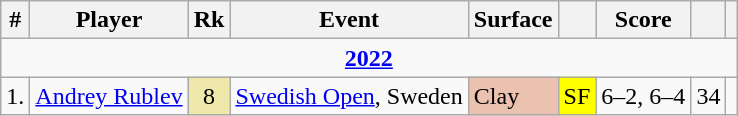<table class="wikitable sortable">
<tr>
<th>#</th>
<th>Player</th>
<th>Rk</th>
<th>Event</th>
<th>Surface</th>
<th class=unsortable></th>
<th class=unsortable>Score</th>
<th></th>
<th class=unsortable></th>
</tr>
<tr>
<td colspan=9 style=text-align:center><strong><a href='#'>2022</a></strong></td>
</tr>
<tr>
<td>1.</td>
<td> <a href='#'>Andrey Rublev</a></td>
<td align=center bgcolor=eee8aa>8</td>
<td><a href='#'>Swedish Open</a>, Sweden</td>
<td bgcolor=ebc2af>Clay</td>
<td bgcolor=yellow>SF</td>
<td>6–2, 6–4</td>
<td align=center>34</td>
<td align=center></td>
</tr>
</table>
